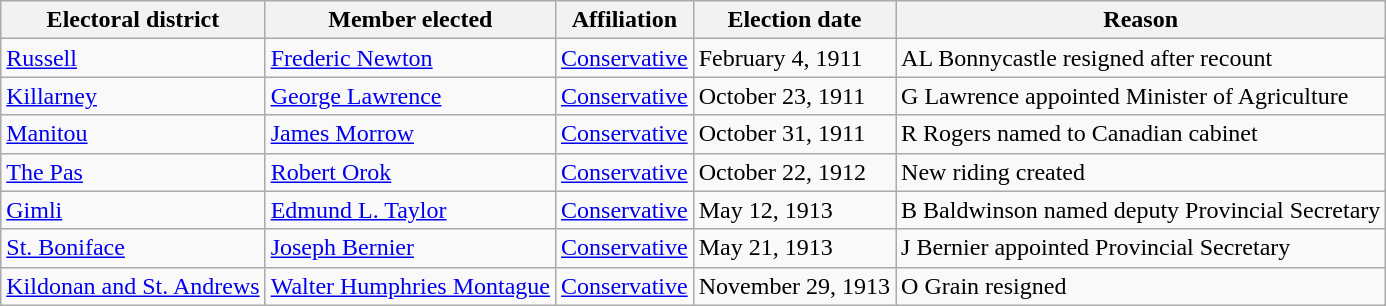<table class="wikitable sortable">
<tr>
<th>Electoral district</th>
<th>Member elected</th>
<th>Affiliation</th>
<th>Election date</th>
<th>Reason</th>
</tr>
<tr>
<td><a href='#'>Russell</a></td>
<td><a href='#'>Frederic Newton</a></td>
<td><a href='#'>Conservative</a></td>
<td>February 4, 1911</td>
<td>AL Bonnycastle resigned after recount</td>
</tr>
<tr>
<td><a href='#'>Killarney</a></td>
<td><a href='#'>George Lawrence</a></td>
<td><a href='#'>Conservative</a></td>
<td>October 23, 1911</td>
<td>G Lawrence appointed Minister of Agriculture</td>
</tr>
<tr>
<td><a href='#'>Manitou</a></td>
<td><a href='#'>James Morrow</a></td>
<td><a href='#'>Conservative</a></td>
<td>October 31, 1911</td>
<td>R Rogers named to Canadian cabinet</td>
</tr>
<tr>
<td><a href='#'>The Pas</a></td>
<td><a href='#'>Robert Orok</a></td>
<td><a href='#'>Conservative</a></td>
<td>October 22, 1912</td>
<td>New riding created</td>
</tr>
<tr>
<td><a href='#'>Gimli</a></td>
<td><a href='#'>Edmund L. Taylor</a></td>
<td><a href='#'>Conservative</a></td>
<td>May 12, 1913</td>
<td>B Baldwinson named deputy Provincial Secretary</td>
</tr>
<tr>
<td><a href='#'>St. Boniface</a></td>
<td><a href='#'>Joseph Bernier</a></td>
<td><a href='#'>Conservative</a></td>
<td>May 21, 1913</td>
<td>J Bernier appointed Provincial Secretary</td>
</tr>
<tr>
<td><a href='#'>Kildonan and St. Andrews</a></td>
<td><a href='#'>Walter Humphries Montague</a></td>
<td><a href='#'>Conservative</a></td>
<td>November 29, 1913</td>
<td>O Grain resigned</td>
</tr>
</table>
